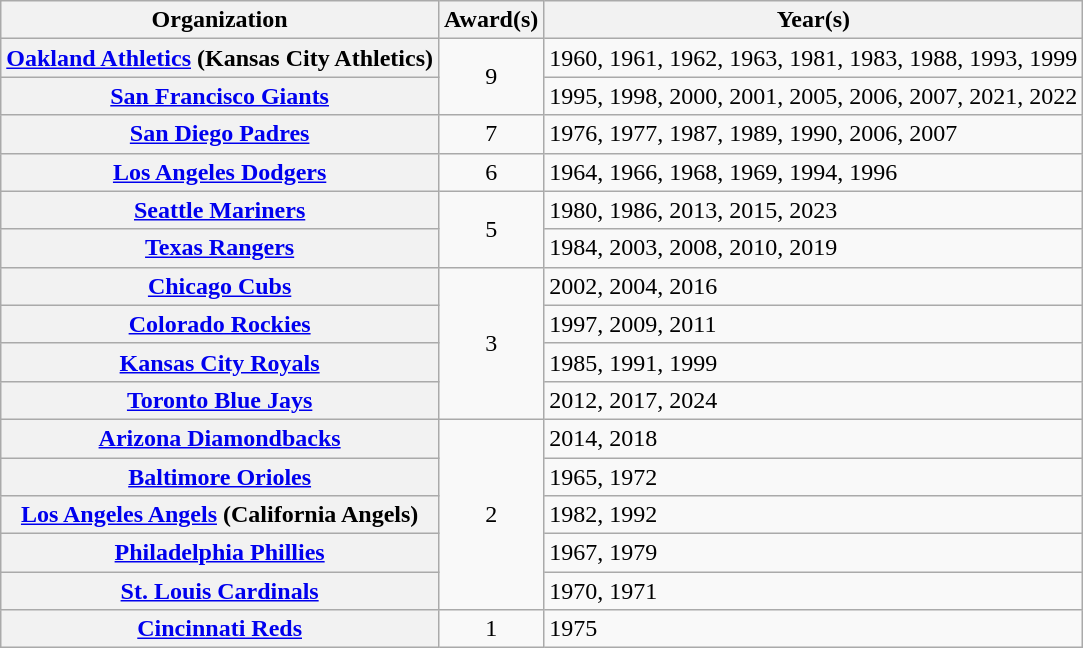<table class="wikitable sortable plainrowheaders" style="text-align:left">
<tr>
<th scope="col">Organization</th>
<th scope="col">Award(s)</th>
<th scope="col">Year(s)</th>
</tr>
<tr>
<th scope="row"><a href='#'>Oakland Athletics</a> (Kansas City Athletics)</th>
<td style="text-align:center" rowspan="2">9</td>
<td>1960, 1961, 1962, 1963, 1981, 1983, 1988, 1993, 1999</td>
</tr>
<tr>
<th scope="row"><strong><a href='#'>San Francisco Giants</a></strong></th>
<td>1995, 1998, 2000, 2001, 2005, 2006, 2007, 2021, 2022</td>
</tr>
<tr>
<th scope="row"><a href='#'>San Diego Padres</a></th>
<td style="text-align:center">7</td>
<td>1976, 1977, 1987, 1989, 1990, 2006, 2007</td>
</tr>
<tr>
<th scope="row"><a href='#'>Los Angeles Dodgers</a></th>
<td style="text-align:center">6</td>
<td>1964, 1966, 1968, 1969, 1994, 1996</td>
</tr>
<tr>
<th scope="row"><strong><a href='#'>Seattle Mariners</a></strong></th>
<td style="text-align:center" rowspan="2">5</td>
<td>1980, 1986, 2013, 2015, 2023</td>
</tr>
<tr>
<th scope="row"><a href='#'>Texas Rangers</a></th>
<td>1984, 2003, 2008, 2010, 2019</td>
</tr>
<tr>
<th scope="row"><a href='#'>Chicago Cubs</a></th>
<td style="text-align:center" rowspan="4">3</td>
<td>2002, 2004, 2016</td>
</tr>
<tr>
<th scope="row"><strong><a href='#'>Colorado Rockies</a></strong></th>
<td>1997, 2009, 2011</td>
</tr>
<tr>
<th scope="row"><a href='#'>Kansas City Royals</a></th>
<td>1985, 1991, 1999</td>
</tr>
<tr>
<th scope="row"><strong><a href='#'>Toronto Blue Jays</a></strong></th>
<td>2012, 2017, 2024</td>
</tr>
<tr>
<th scope="row"><strong><a href='#'>Arizona Diamondbacks</a></strong></th>
<td style="text-align:center" rowspan="5">2</td>
<td>2014, 2018</td>
</tr>
<tr>
<th scope="row"><a href='#'>Baltimore Orioles</a></th>
<td>1965, 1972</td>
</tr>
<tr>
<th scope="row"><strong><a href='#'>Los Angeles Angels</a></strong> (California Angels)</th>
<td>1982, 1992</td>
</tr>
<tr>
<th scope="row"><a href='#'>Philadelphia Phillies</a></th>
<td>1967, 1979</td>
</tr>
<tr>
<th scope="row"><a href='#'>St. Louis Cardinals</a></th>
<td>1970, 1971</td>
</tr>
<tr>
<th scope="row"><a href='#'>Cincinnati Reds</a></th>
<td style="text-align:center">1</td>
<td>1975</td>
</tr>
</table>
